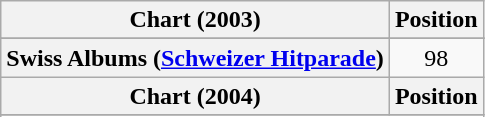<table class="wikitable plainrowheaders" style="text-align:center">
<tr>
<th scope="col">Chart (2003)</th>
<th scope="col">Position</th>
</tr>
<tr>
</tr>
<tr>
<th scope="row">Swiss Albums (<a href='#'>Schweizer Hitparade</a>)</th>
<td>98</td>
</tr>
<tr>
<th scope="col">Chart (2004)</th>
<th scope="col">Position</th>
</tr>
<tr>
</tr>
<tr>
</tr>
</table>
